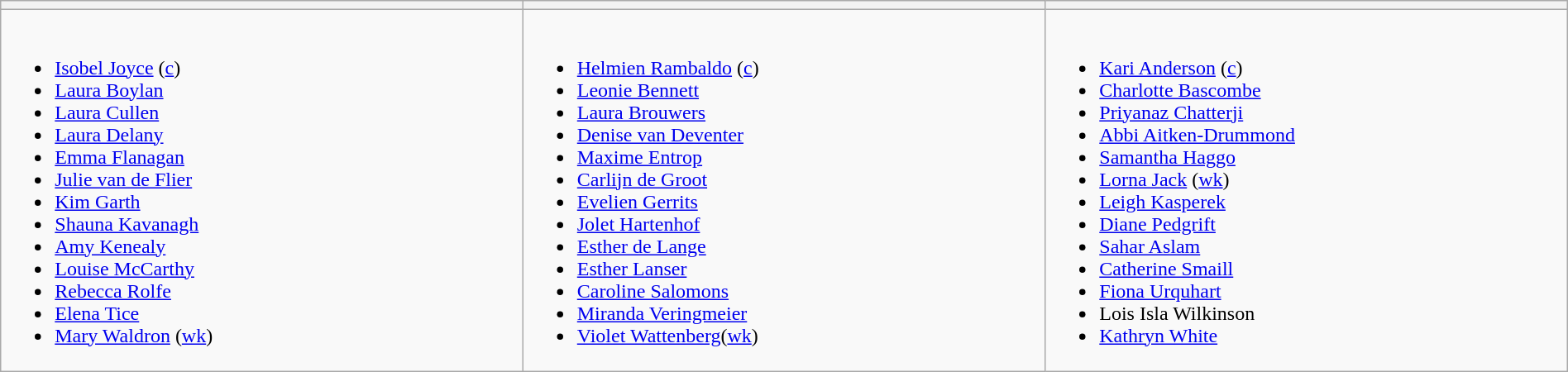<table class="wikitable" width="100%">
<tr>
<th width=25%></th>
<th width=25%></th>
<th width=25%></th>
</tr>
<tr>
<td valign=top><br><ul><li><a href='#'>Isobel Joyce</a> (<a href='#'>c</a>)</li><li><a href='#'>Laura Boylan</a></li><li><a href='#'>Laura Cullen</a></li><li><a href='#'>Laura Delany</a></li><li><a href='#'>Emma Flanagan</a></li><li><a href='#'>Julie van de Flier</a></li><li><a href='#'>Kim Garth</a></li><li><a href='#'>Shauna Kavanagh</a></li><li><a href='#'>Amy Kenealy</a></li><li><a href='#'>Louise McCarthy</a></li><li><a href='#'>Rebecca Rolfe</a></li><li><a href='#'>Elena Tice</a></li><li><a href='#'>Mary Waldron</a> (<a href='#'>wk</a>)</li></ul></td>
<td valign=top><br><ul><li><a href='#'>Helmien Rambaldo</a> (<a href='#'>c</a>)</li><li><a href='#'>Leonie Bennett</a></li><li><a href='#'>Laura Brouwers</a></li><li><a href='#'>Denise van Deventer</a></li><li><a href='#'>Maxime Entrop</a></li><li><a href='#'>Carlijn de Groot</a></li><li><a href='#'>Evelien Gerrits</a></li><li><a href='#'>Jolet Hartenhof</a></li><li><a href='#'>Esther de Lange</a></li><li><a href='#'>Esther Lanser</a></li><li><a href='#'>Caroline Salomons</a></li><li><a href='#'>Miranda Veringmeier</a></li><li><a href='#'>Violet Wattenberg</a>(<a href='#'>wk</a>)</li></ul></td>
<td valign=top><br><ul><li><a href='#'>Kari Anderson</a> (<a href='#'>c</a>)</li><li><a href='#'>Charlotte Bascombe</a></li><li><a href='#'>Priyanaz Chatterji</a></li><li><a href='#'>Abbi Aitken-Drummond</a></li><li><a href='#'>Samantha Haggo</a></li><li><a href='#'>Lorna Jack</a> (<a href='#'>wk</a>)</li><li><a href='#'>Leigh Kasperek</a></li><li><a href='#'>Diane Pedgrift</a></li><li><a href='#'>Sahar Aslam</a></li><li><a href='#'>Catherine Smaill</a></li><li><a href='#'>Fiona Urquhart</a></li><li>Lois Isla Wilkinson</li><li><a href='#'>Kathryn White</a></li></ul></td>
</tr>
</table>
